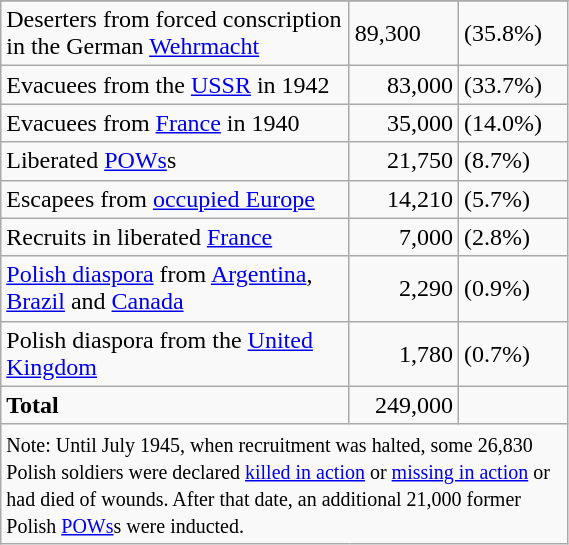<table class="wikitable floatright" style="width: 30%">
<tr>
</tr>
<tr>
<td>Deserters from forced conscription in the German <a href='#'>Wehrmacht</a></td>
<td>89,300</td>
<td>(35.8%)</td>
</tr>
<tr>
<td>Evacuees from the <a href='#'>USSR</a> in 1942</td>
<td align="right">83,000</td>
<td>(33.7%)</td>
</tr>
<tr>
<td>Evacuees from <a href='#'>France</a> in 1940</td>
<td align="right">35,000</td>
<td>(14.0%)</td>
</tr>
<tr>
<td>Liberated <a href='#'>POWs</a>s</td>
<td align="right">21,750</td>
<td>(8.7%)</td>
</tr>
<tr>
<td>Escapees from <a href='#'>occupied Europe</a></td>
<td align="right">14,210</td>
<td>(5.7%)</td>
</tr>
<tr>
<td>Recruits in liberated <a href='#'>France</a></td>
<td align="right">7,000</td>
<td>(2.8%)</td>
</tr>
<tr>
<td><a href='#'>Polish diaspora</a> from <a href='#'>Argentina</a>, <a href='#'>Brazil</a> and <a href='#'>Canada</a></td>
<td align="right">2,290</td>
<td>(0.9%)</td>
</tr>
<tr>
<td>Polish diaspora from the <a href='#'>United Kingdom</a></td>
<td align="right">1,780</td>
<td>(0.7%)</td>
</tr>
<tr>
<td><strong>Total</strong></td>
<td align="right">249,000</td>
</tr>
<tr>
<td colspan="3" align="left"><small> Note: Until July 1945, when recruitment was halted, some 26,830 Polish soldiers were declared <a href='#'>killed in action</a> or <a href='#'>missing in action</a> or had died of wounds. After that date, an additional 21,000 former Polish <a href='#'>POWs</a>s were inducted.</small></td>
</tr>
</table>
